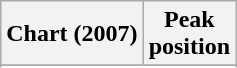<table class="wikitable sortable plainrowheaders" style="text-align:center">
<tr>
<th scope="col">Chart (2007)</th>
<th scope="col">Peak<br>position</th>
</tr>
<tr>
</tr>
<tr>
</tr>
</table>
